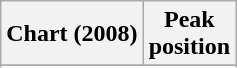<table class="wikitable sortable plainrowheaders">
<tr>
<th>Chart (2008)</th>
<th>Peak<br>position</th>
</tr>
<tr>
</tr>
<tr>
</tr>
</table>
